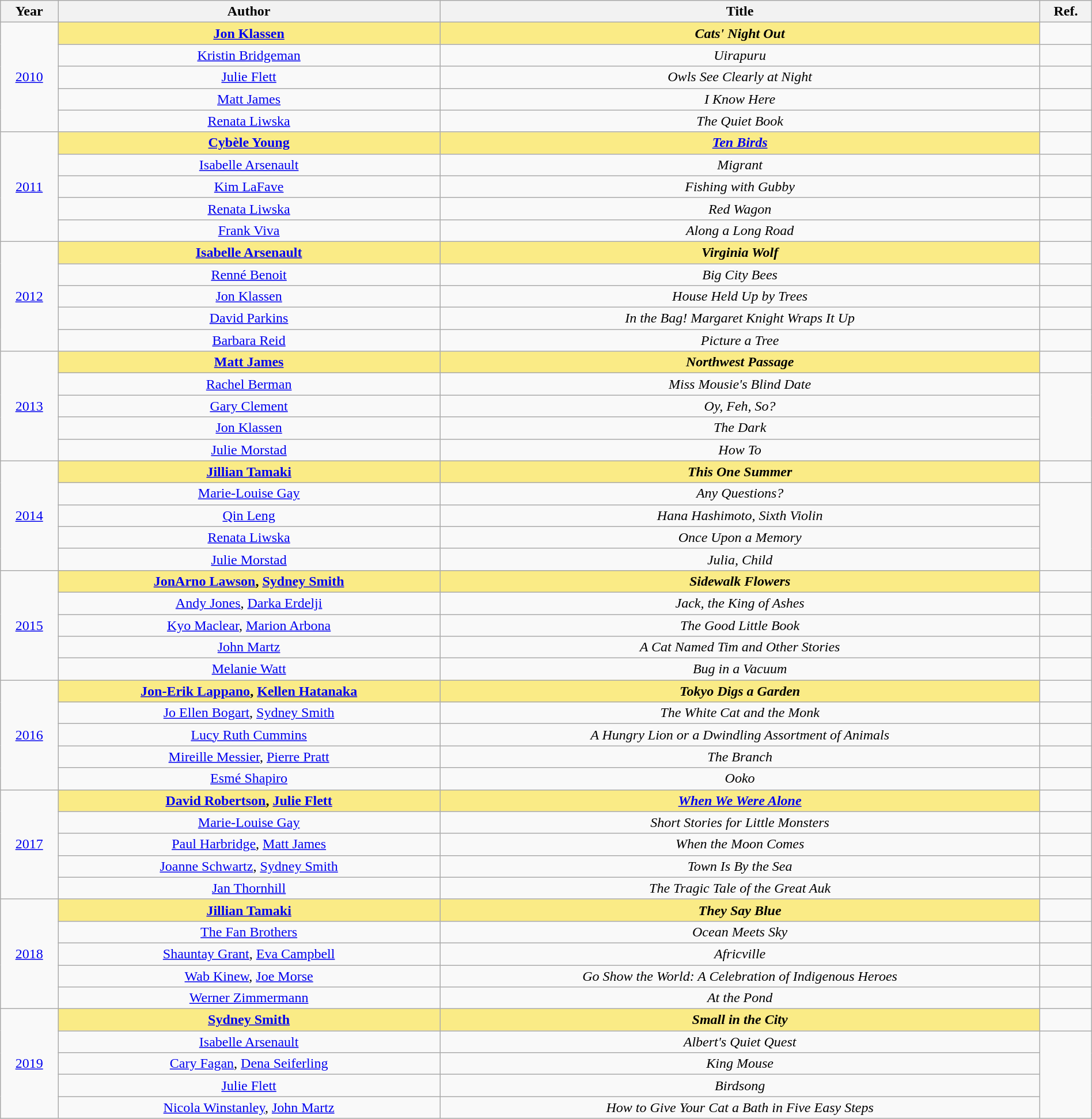<table class="wikitable" style="width:100%;">
<tr>
<th>Year</th>
<th style="width:35%;">Author</th>
<th style="width:55%;">Title</th>
<th>Ref.</th>
</tr>
<tr>
<td style="text-align:center;" rowspan="5"><a href='#'>2010</a></td>
<td style="text-align:center; background:#FAEB86;"><strong><a href='#'>Jon Klassen</a></strong></td>
<td style="text-align:center; background:#FAEB86;"><strong><em>Cats' Night Out</em></strong></td>
<td></td>
</tr>
<tr style="text-align:center;">
<td><a href='#'>Kristin Bridgeman</a></td>
<td><em>Uirapuru</em></td>
<td></td>
</tr>
<tr style="text-align:center;">
<td><a href='#'>Julie Flett</a></td>
<td><em>Owls See Clearly at Night</em></td>
<td></td>
</tr>
<tr>
<td style="text-align:center;"><a href='#'>Matt James</a></td>
<td style="text-align:center;"><em>I Know Here</em></td>
<td></td>
</tr>
<tr style="text-align:center;">
<td><a href='#'>Renata Liwska</a></td>
<td><em>The Quiet Book</em></td>
<td></td>
</tr>
<tr>
<td style="text-align:center;" rowspan="5"><a href='#'>2011</a></td>
<td style="text-align:center; background:#FAEB86;"><strong><a href='#'>Cybèle Young</a></strong></td>
<td style="text-align:center; background:#FAEB86;"><strong><em><a href='#'>Ten Birds</a></em></strong></td>
<td></td>
</tr>
<tr style="text-align:center;">
<td><a href='#'>Isabelle Arsenault</a></td>
<td><em>Migrant</em></td>
<td></td>
</tr>
<tr style="text-align:center;">
<td><a href='#'>Kim LaFave</a></td>
<td><em>Fishing with Gubby</em></td>
<td></td>
</tr>
<tr style="text-align:center;">
<td><a href='#'>Renata Liwska</a></td>
<td><em>Red Wagon</em></td>
<td></td>
</tr>
<tr style="text-align:center;">
<td><a href='#'>Frank Viva</a></td>
<td><em>Along a Long Road</em></td>
<td></td>
</tr>
<tr>
<td style="text-align:center;" rowspan="5"><a href='#'>2012</a></td>
<td style="text-align:center; background:#FAEB86;"><strong><a href='#'>Isabelle Arsenault</a></strong></td>
<td style="text-align:center; background:#FAEB86;"><strong><em>Virginia Wolf</em></strong></td>
<td></td>
</tr>
<tr style="text-align:center;">
<td><a href='#'>Renné Benoit</a></td>
<td><em>Big City Bees</em></td>
<td></td>
</tr>
<tr style="text-align:center;">
<td><a href='#'>Jon Klassen</a></td>
<td><em>House Held Up by Trees</em></td>
<td></td>
</tr>
<tr style="text-align:center;">
<td><a href='#'>David Parkins</a></td>
<td><em>In the Bag! Margaret Knight Wraps It Up</em></td>
<td></td>
</tr>
<tr style="text-align:center;">
<td><a href='#'>Barbara Reid</a></td>
<td><em>Picture a Tree</em></td>
<td></td>
</tr>
<tr>
<td style="text-align:center;" rowspan="5"><a href='#'>2013</a></td>
<td style="text-align:center; background:#FAEB86;"><strong><a href='#'>Matt James</a></strong></td>
<td style="text-align:center; background:#FAEB86;"><strong><em>Northwest Passage</em></strong></td>
<td></td>
</tr>
<tr style="text-align:center;">
<td><a href='#'>Rachel Berman</a></td>
<td><em>Miss Mousie's Blind Date</em></td>
<td rowspan=4></td>
</tr>
<tr style="text-align:center;">
<td><a href='#'>Gary Clement</a></td>
<td><em>Oy, Feh, So?</em></td>
</tr>
<tr style="text-align:center;">
<td><a href='#'>Jon Klassen</a></td>
<td><em>The Dark</em></td>
</tr>
<tr style="text-align:center;">
<td><a href='#'>Julie Morstad</a></td>
<td><em>How To</em></td>
</tr>
<tr>
<td style="text-align:center;" rowspan="5"><a href='#'>2014</a></td>
<td style="text-align:center; background:#FAEB86;"><strong><a href='#'>Jillian Tamaki</a></strong></td>
<td style="text-align:center; background:#FAEB86;"><strong><em>This One Summer</em></strong></td>
<td></td>
</tr>
<tr style="text-align:center;">
<td><a href='#'>Marie-Louise Gay</a></td>
<td><em>Any Questions?</em></td>
<td rowspan=4></td>
</tr>
<tr style="text-align:center;">
<td><a href='#'>Qin Leng</a></td>
<td><em>Hana Hashimoto, Sixth Violin</em></td>
</tr>
<tr style="text-align:center;">
<td><a href='#'>Renata Liwska</a></td>
<td><em>Once Upon a Memory</em></td>
</tr>
<tr style="text-align:center;">
<td><a href='#'>Julie Morstad</a></td>
<td><em>Julia, Child</em></td>
</tr>
<tr>
<td style="text-align:center;" rowspan="5"><a href='#'>2015</a></td>
<td style="text-align:center; background:#FAEB86;"><strong><a href='#'>JonArno Lawson</a>, <a href='#'>Sydney Smith</a></strong></td>
<td style="text-align:center; background:#FAEB86;"><strong><em>Sidewalk Flowers</em></strong></td>
<td></td>
</tr>
<tr>
<td style="text-align:center;"><a href='#'>Andy Jones</a>, <a href='#'>Darka Erdelji</a></td>
<td style="text-align:center;"><em>Jack, the King of Ashes</em></td>
<td></td>
</tr>
<tr style="text-align:center;">
<td><a href='#'>Kyo Maclear</a>, <a href='#'>Marion Arbona</a></td>
<td><em>The Good Little Book</em></td>
<td></td>
</tr>
<tr style="text-align:center;">
<td><a href='#'>John Martz</a></td>
<td><em>A Cat Named Tim and Other Stories</em></td>
<td></td>
</tr>
<tr style="text-align:center;">
<td><a href='#'>Melanie Watt</a></td>
<td><em>Bug in a Vacuum</em></td>
<td></td>
</tr>
<tr>
<td style="text-align:center;" rowspan="5"><a href='#'>2016</a></td>
<td style="text-align:center; background:#FAEB86;"><strong><a href='#'>Jon-Erik Lappano</a>, <a href='#'>Kellen Hatanaka</a></strong></td>
<td style="text-align:center; background:#FAEB86;"><strong><em>Tokyo Digs a Garden</em></strong></td>
<td></td>
</tr>
<tr>
<td style="text-align:center;"><a href='#'>Jo Ellen Bogart</a>, <a href='#'>Sydney Smith</a></td>
<td style="text-align:center;"><em>The White Cat and the Monk</em></td>
<td></td>
</tr>
<tr style="text-align:center;">
<td><a href='#'>Lucy Ruth Cummins</a></td>
<td><em>A Hungry Lion or a Dwindling Assortment of Animals</em></td>
<td></td>
</tr>
<tr style="text-align:center;">
<td><a href='#'>Mireille Messier</a>, <a href='#'>Pierre Pratt</a></td>
<td><em>The Branch</em></td>
<td></td>
</tr>
<tr style="text-align:center;">
<td><a href='#'>Esmé Shapiro</a></td>
<td><em>Ooko</em></td>
<td></td>
</tr>
<tr>
<td style="text-align:center;" rowspan="5"><a href='#'>2017</a></td>
<td style="text-align:center; background:#FAEB86;"><strong><a href='#'>David Robertson</a>, <a href='#'>Julie Flett</a></strong></td>
<td style="text-align:center; background:#FAEB86;"><strong><em><a href='#'>When We Were Alone</a></em></strong></td>
<td></td>
</tr>
<tr style="text-align:center;">
<td><a href='#'>Marie-Louise Gay</a></td>
<td><em>Short Stories for Little Monsters</em></td>
<td></td>
</tr>
<tr>
<td style="text-align:center;"><a href='#'>Paul Harbridge</a>, <a href='#'>Matt James</a></td>
<td style="text-align:center;"><em>When the Moon Comes</em></td>
<td></td>
</tr>
<tr>
<td style="text-align:center;"><a href='#'>Joanne Schwartz</a>, <a href='#'>Sydney Smith</a></td>
<td style="text-align:center;"><em>Town Is By the Sea</em></td>
<td></td>
</tr>
<tr style="text-align:center;">
<td><a href='#'>Jan Thornhill</a></td>
<td><em>The Tragic Tale of the Great Auk</em></td>
<td></td>
</tr>
<tr>
<td style="text-align:center;" rowspan="5"><a href='#'>2018</a></td>
<td style="text-align:center; background:#FAEB86;"><strong><a href='#'>Jillian Tamaki</a></strong></td>
<td style="text-align:center; background:#FAEB86;"><strong><em>They Say Blue</em></strong></td>
<td></td>
</tr>
<tr style="text-align:center;">
<td><a href='#'>The Fan Brothers</a></td>
<td><em>Ocean Meets Sky</em></td>
<td></td>
</tr>
<tr style="text-align:center;">
<td><a href='#'>Shauntay Grant</a>, <a href='#'>Eva Campbell</a></td>
<td><em>Africville</em></td>
<td></td>
</tr>
<tr style="text-align:center;">
<td><a href='#'>Wab Kinew</a>, <a href='#'>Joe Morse</a></td>
<td><em>Go Show the World: A Celebration of Indigenous Heroes</em></td>
<td></td>
</tr>
<tr>
<td style="text-align:center;"><a href='#'>Werner Zimmermann</a></td>
<td style="text-align:center;"><em>At the Pond</em></td>
<td></td>
</tr>
<tr>
<td style="text-align:center;" rowspan="5"><a href='#'>2019</a></td>
<td style="text-align:center; background:#FAEB86;"><strong><a href='#'>Sydney Smith</a></strong></td>
<td style="text-align:center; background:#FAEB86;"><strong><em>Small in the City</em></strong></td>
<td></td>
</tr>
<tr style="text-align:center;">
<td><a href='#'>Isabelle Arsenault</a></td>
<td><em>Albert's Quiet Quest</em></td>
<td rowspan=4></td>
</tr>
<tr style="text-align:center;">
<td><a href='#'>Cary Fagan</a>, <a href='#'>Dena Seiferling</a></td>
<td><em>King Mouse</em></td>
</tr>
<tr style="text-align:center;">
<td><a href='#'>Julie Flett</a></td>
<td><em>Birdsong</em></td>
</tr>
<tr style="text-align:center;">
<td><a href='#'>Nicola Winstanley</a>, <a href='#'>John Martz</a></td>
<td><em>How to Give Your Cat a Bath in Five Easy Steps</em></td>
</tr>
</table>
